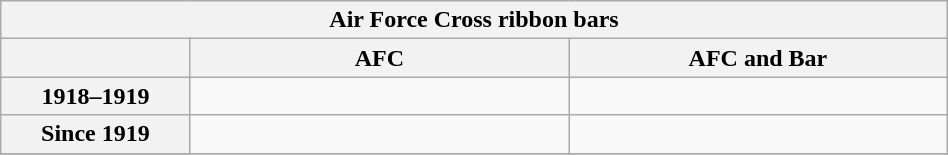<table align=center class=wikitable width=50%>
<tr>
<th colspan=4>Air Force Cross ribbon bars</th>
</tr>
<tr>
<th width=10% valign=center align=center></th>
<th width=20% valign=center align=center>AFC</th>
<th width=20% valign=center align=center>AFC and Bar</th>
</tr>
<tr>
<th width=10% valign=center align=center>1918–1919</th>
<td width=20% valign=center align=center></td>
<td width=20% valign=center align=center></td>
</tr>
<tr>
<th width=10% valign=center align=center>Since 1919</th>
<td width=20% valign=center align=center></td>
<td width=20% valign=center align=center></td>
</tr>
<tr>
</tr>
</table>
